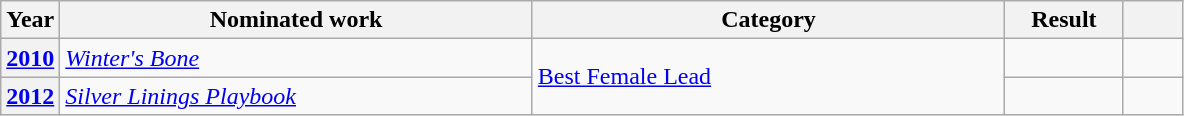<table class="wikitable plainrowheaders">
<tr>
<th scope="col" style="width:5%;">Year</th>
<th scope="col" style="width:40%;">Nominated work</th>
<th scope="col" style="width:40%;">Category</th>
<th scope="col" style="width:10%;">Result</th>
<th scope="col" style="width:5%;"></th>
</tr>
<tr>
<th scope="row" style="text-align:center;"><a href='#'>2010</a></th>
<td style="text-align:left;"><em><a href='#'>Winter's Bone</a></em></td>
<td rowspan="2"><a href='#'>Best Female Lead</a></td>
<td></td>
<td style="text-align:center;"></td>
</tr>
<tr>
<th scope="row" style="text-align:center;"><a href='#'>2012</a></th>
<td style="text-align:left;"><em><a href='#'>Silver Linings Playbook</a></em></td>
<td></td>
<td style="text-align:center;"></td>
</tr>
</table>
